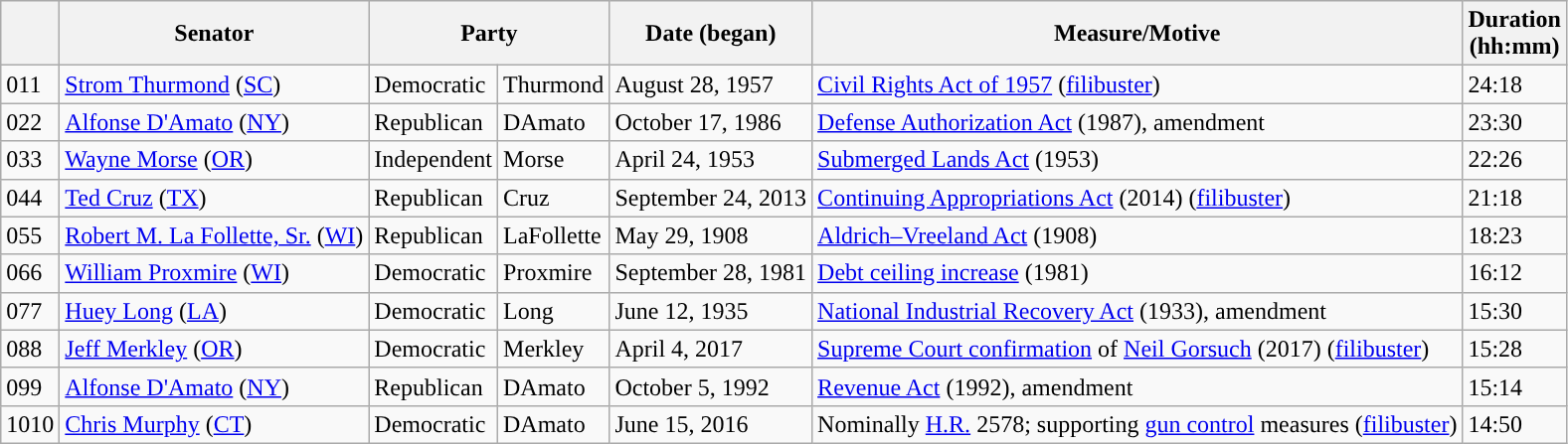<table class="wikitable sortable" style=font-size:100%>
<tr>
<th></th>
<th>Senator</th>
<th colspan="2">Party</th>
<th>Date (began)</th>
<th>Measure/Motive</th>
<th>Duration<br>(hh:mm)</th>
</tr>
<tr>
<td><span>01</span>1</td>
<td><a href='#'>Strom Thurmond</a> (<a href='#'>SC</a>)</td>
<td>Democratic</td>
<td style="background:"><span>Thurmond</span></td>
<td>August 28, 1957</td>
<td><a href='#'>Civil Rights Act of 1957</a> (<a href='#'>filibuster</a>)</td>
<td>24:18</td>
</tr>
<tr>
<td><span>02</span>2</td>
<td><a href='#'>Alfonse D'Amato</a> (<a href='#'>NY</a>)</td>
<td>Republican</td>
<td style="background:"><span>DAmato</span></td>
<td>October 17, 1986</td>
<td><a href='#'>Defense Authorization Act</a> (1987), amendment</td>
<td>23:30</td>
</tr>
<tr>
<td><span>03</span>3</td>
<td><a href='#'>Wayne Morse</a> (<a href='#'>OR</a>)</td>
<td>Independent</td>
<td style="background:"><span>Morse</span></td>
<td>April 24, 1953</td>
<td><a href='#'>Submerged Lands Act</a> (1953)</td>
<td>22:26</td>
</tr>
<tr>
<td><span>04</span>4</td>
<td><a href='#'>Ted Cruz</a> (<a href='#'>TX</a>)</td>
<td>Republican</td>
<td style="background:"><span>Cruz</span></td>
<td>September 24, 2013</td>
<td><a href='#'>Continuing Appropriations Act</a> (2014) (<a href='#'>filibuster</a>)</td>
<td>21:18</td>
</tr>
<tr>
<td><span>05</span>5</td>
<td><a href='#'>Robert M. La Follette, Sr.</a> (<a href='#'>WI</a>)</td>
<td>Republican</td>
<td style="background:"><span>LaFollette</span></td>
<td>May 29, 1908</td>
<td><a href='#'>Aldrich–Vreeland Act</a> (1908)</td>
<td>18:23</td>
</tr>
<tr>
<td><span>06</span>6</td>
<td><a href='#'>William Proxmire</a> (<a href='#'>WI</a>)</td>
<td>Democratic</td>
<td style="background:"><span>Proxmire</span></td>
<td>September 28, 1981</td>
<td><a href='#'>Debt ceiling increase</a> (1981)</td>
<td>16:12</td>
</tr>
<tr>
<td><span>07</span>7</td>
<td><a href='#'>Huey Long</a> (<a href='#'>LA</a>)</td>
<td>Democratic</td>
<td style="background:"><span>Long</span></td>
<td>June 12, 1935</td>
<td><a href='#'>National Industrial Recovery Act</a> (1933), amendment</td>
<td>15:30</td>
</tr>
<tr>
<td><span>08</span>8</td>
<td><a href='#'>Jeff Merkley</a> (<a href='#'>OR</a>)</td>
<td>Democratic</td>
<td style="background:"><span>Merkley</span></td>
<td>April 4, 2017</td>
<td><a href='#'>Supreme Court confirmation</a> of <a href='#'>Neil Gorsuch</a> (2017) (<a href='#'>filibuster</a>)</td>
<td [>15:28</td>
</tr>
<tr>
<td><span>09</span>9</td>
<td><a href='#'>Alfonse D'Amato</a> (<a href='#'>NY</a>)</td>
<td>Republican</td>
<td style="background:"><span>DAmato</span></td>
<td>October 5, 1992</td>
<td><a href='#'>Revenue Act</a> (1992), amendment</td>
<td>15:14</td>
</tr>
<tr>
<td><span>10</span>10</td>
<td><a href='#'>Chris Murphy</a> (<a href='#'>CT</a>)</td>
<td>Democratic</td>
<td style="background:"><span>DAmato</span></td>
<td>June 15, 2016</td>
<td>Nominally <a href='#'>H.R.</a> 2578; supporting <a href='#'>gun control</a> measures (<a href='#'>filibuster</a>)</td>
<td>14:50</td>
</tr>
</table>
